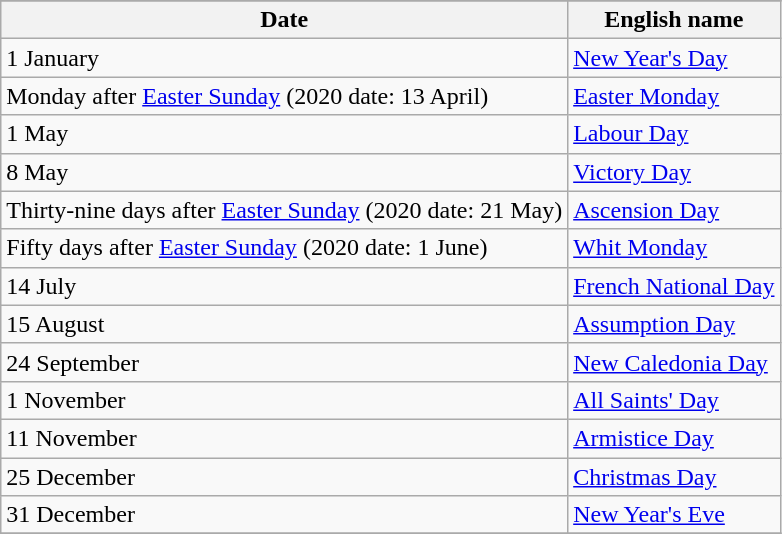<table class="wikitable">
<tr>
</tr>
<tr>
<th>Date</th>
<th>English name</th>
</tr>
<tr>
<td>1 January</td>
<td><a href='#'>New Year's Day</a></td>
</tr>
<tr>
<td>Monday after <a href='#'>Easter Sunday</a> (2020 date: 13 April)</td>
<td><a href='#'>Easter Monday</a></td>
</tr>
<tr>
<td>1 May</td>
<td><a href='#'>Labour Day</a></td>
</tr>
<tr>
<td>8 May</td>
<td><a href='#'>Victory Day</a></td>
</tr>
<tr>
<td>Thirty-nine days after <a href='#'>Easter Sunday</a> (2020 date: 21 May)</td>
<td><a href='#'>Ascension Day</a></td>
</tr>
<tr>
<td>Fifty days after <a href='#'>Easter Sunday</a> (2020 date: 1 June)</td>
<td><a href='#'>Whit Monday</a></td>
</tr>
<tr>
<td>14 July</td>
<td><a href='#'>French National Day</a></td>
</tr>
<tr>
<td>15 August</td>
<td><a href='#'>Assumption Day</a></td>
</tr>
<tr>
<td>24 September</td>
<td><a href='#'>New Caledonia Day</a></td>
</tr>
<tr>
<td>1 November</td>
<td><a href='#'>All Saints' Day</a></td>
</tr>
<tr>
<td>11 November</td>
<td><a href='#'>Armistice Day</a></td>
</tr>
<tr>
<td>25 December</td>
<td><a href='#'>Christmas Day</a></td>
</tr>
<tr>
<td>31 December</td>
<td><a href='#'>New Year's Eve</a></td>
</tr>
<tr>
</tr>
</table>
